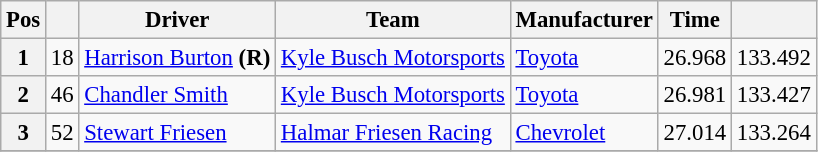<table class="wikitable" style="font-size:95%">
<tr>
<th>Pos</th>
<th></th>
<th>Driver</th>
<th>Team</th>
<th>Manufacturer</th>
<th>Time</th>
<th></th>
</tr>
<tr>
<th>1</th>
<td>18</td>
<td><a href='#'>Harrison Burton</a> <strong>(R)</strong></td>
<td><a href='#'>Kyle Busch Motorsports</a></td>
<td><a href='#'>Toyota</a></td>
<td>26.968</td>
<td>133.492</td>
</tr>
<tr>
<th>2</th>
<td>46</td>
<td><a href='#'>Chandler Smith</a></td>
<td><a href='#'>Kyle Busch Motorsports</a></td>
<td><a href='#'>Toyota</a></td>
<td>26.981</td>
<td>133.427</td>
</tr>
<tr>
<th>3</th>
<td>52</td>
<td><a href='#'>Stewart Friesen</a></td>
<td><a href='#'>Halmar Friesen Racing</a></td>
<td><a href='#'>Chevrolet</a></td>
<td>27.014</td>
<td>133.264</td>
</tr>
<tr>
</tr>
</table>
